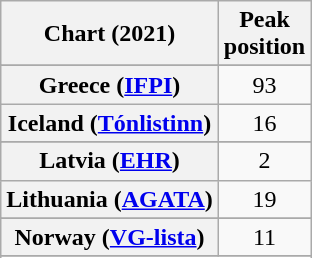<table class="wikitable sortable plainrowheaders" style="text-align:center">
<tr>
<th scope="col">Chart (2021)</th>
<th scope="col">Peak<br>position</th>
</tr>
<tr>
</tr>
<tr>
<th scope="row">Greece (<a href='#'>IFPI</a>)</th>
<td>93</td>
</tr>
<tr>
<th scope="row">Iceland (<a href='#'>Tónlistinn</a>)</th>
<td>16</td>
</tr>
<tr>
</tr>
<tr>
<th scope="row">Latvia (<a href='#'>EHR</a>)</th>
<td>2</td>
</tr>
<tr>
<th scope="row">Lithuania (<a href='#'>AGATA</a>)</th>
<td>19</td>
</tr>
<tr>
</tr>
<tr>
<th scope="row">Norway (<a href='#'>VG-lista</a>)</th>
<td>11</td>
</tr>
<tr>
</tr>
<tr>
</tr>
<tr>
</tr>
</table>
